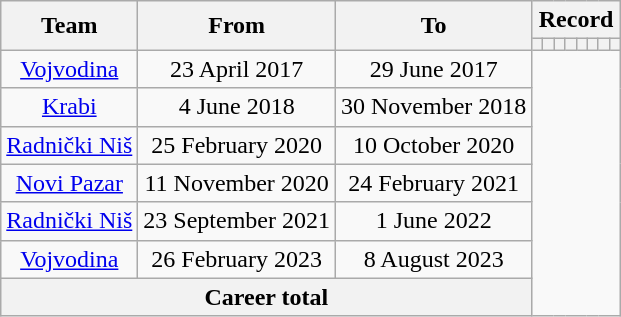<table class="wikitable" style="text-align:center">
<tr>
<th rowspan=2>Team</th>
<th rowspan=2>From</th>
<th rowspan=2>To</th>
<th colspan=8>Record</th>
</tr>
<tr>
<th></th>
<th></th>
<th></th>
<th></th>
<th></th>
<th></th>
<th></th>
<th></th>
</tr>
<tr>
<td><a href='#'>Vojvodina</a></td>
<td>23 April 2017</td>
<td>29 June 2017<br></td>
</tr>
<tr>
<td><a href='#'>Krabi</a></td>
<td>4 June 2018</td>
<td>30 November 2018<br></td>
</tr>
<tr>
<td><a href='#'>Radnički Niš</a></td>
<td>25 February 2020</td>
<td>10 October 2020<br></td>
</tr>
<tr>
<td><a href='#'>Novi Pazar</a></td>
<td>11 November 2020</td>
<td>24 February 2021<br></td>
</tr>
<tr>
<td><a href='#'>Radnički Niš</a></td>
<td>23 September 2021</td>
<td>1 June 2022<br></td>
</tr>
<tr>
<td><a href='#'>Vojvodina</a></td>
<td>26 February 2023</td>
<td>8 August 2023<br></td>
</tr>
<tr>
<th colspan=3>Career total<br></th>
</tr>
</table>
